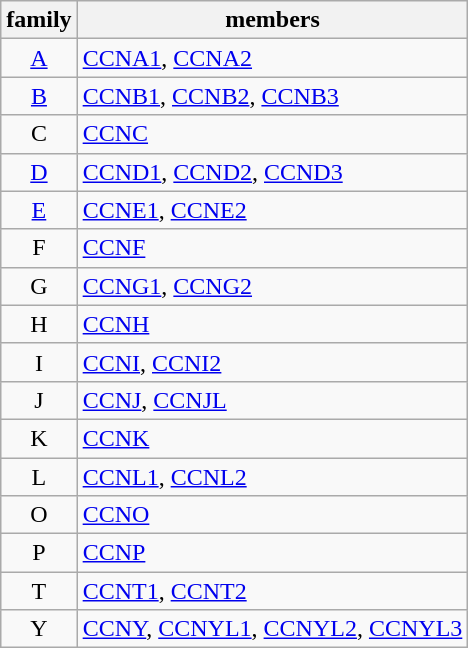<table class="wikitable" border="1">
<tr>
<th>family</th>
<th>members</th>
</tr>
<tr>
<td align="center"><a href='#'>A</a></td>
<td><a href='#'>CCNA1</a>, <a href='#'>CCNA2</a></td>
</tr>
<tr>
<td align="center"><a href='#'>B</a></td>
<td><a href='#'>CCNB1</a>, <a href='#'>CCNB2</a>, <a href='#'>CCNB3</a></td>
</tr>
<tr>
<td align="center">C</td>
<td><a href='#'>CCNC</a></td>
</tr>
<tr>
<td align="center"><a href='#'>D</a></td>
<td><a href='#'>CCND1</a>, <a href='#'>CCND2</a>, <a href='#'>CCND3</a></td>
</tr>
<tr>
<td align="center"><a href='#'>E</a></td>
<td><a href='#'>CCNE1</a>, <a href='#'>CCNE2</a></td>
</tr>
<tr>
<td align="center">F</td>
<td><a href='#'>CCNF</a></td>
</tr>
<tr>
<td align="center">G</td>
<td><a href='#'>CCNG1</a>, <a href='#'>CCNG2</a></td>
</tr>
<tr>
<td align="center">H</td>
<td><a href='#'>CCNH</a></td>
</tr>
<tr>
<td align="center">I</td>
<td><a href='#'>CCNI</a>, <a href='#'>CCNI2</a></td>
</tr>
<tr>
<td align="center">J</td>
<td><a href='#'>CCNJ</a>, <a href='#'>CCNJL</a></td>
</tr>
<tr>
<td align="center">K</td>
<td><a href='#'>CCNK</a></td>
</tr>
<tr>
<td align="center">L</td>
<td><a href='#'>CCNL1</a>, <a href='#'>CCNL2</a></td>
</tr>
<tr>
<td align="center">O</td>
<td><a href='#'>CCNO</a></td>
</tr>
<tr>
<td align="center">P</td>
<td><a href='#'>CCNP</a></td>
</tr>
<tr>
<td align="center">T</td>
<td><a href='#'>CCNT1</a>, <a href='#'>CCNT2</a></td>
</tr>
<tr>
<td align="center">Y</td>
<td><a href='#'>CCNY</a>, <a href='#'>CCNYL1</a>, <a href='#'>CCNYL2</a>, <a href='#'>CCNYL3</a></td>
</tr>
</table>
